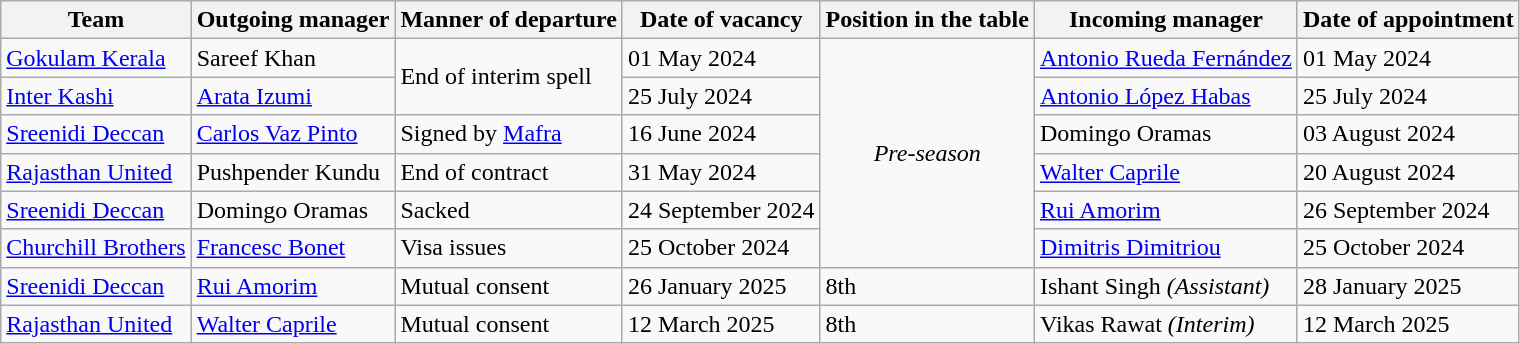<table class="wikitable" style="text-align: left; font-size">
<tr>
<th scope=col>Team</th>
<th scope=col>Outgoing manager</th>
<th scope=col>Manner of departure</th>
<th scope=col>Date of vacancy</th>
<th scope=col>Position in the table</th>
<th scope="col">Incoming manager</th>
<th scope=col>Date of appointment</th>
</tr>
<tr>
<td><a href='#'>Gokulam Kerala</a></td>
<td> Sareef Khan</td>
<td rowspan="2">End of interim spell</td>
<td>01 May 2024</td>
<td rowspan="6" align="center"><em>Pre-season</em></td>
<td> <a href='#'>Antonio Rueda Fernández</a></td>
<td>01 May 2024</td>
</tr>
<tr>
<td><a href='#'>Inter Kashi</a></td>
<td> <a href='#'>Arata Izumi</a></td>
<td>25 July 2024</td>
<td> <a href='#'>Antonio López Habas</a></td>
<td>25 July 2024</td>
</tr>
<tr>
<td><a href='#'>Sreenidi Deccan</a></td>
<td> <a href='#'>Carlos Vaz Pinto</a></td>
<td>Signed by <a href='#'>Mafra</a></td>
<td>16 June 2024</td>
<td> Domingo Oramas</td>
<td>03 August 2024</td>
</tr>
<tr>
<td><a href='#'>Rajasthan United</a></td>
<td> Pushpender Kundu</td>
<td>End of contract</td>
<td>31 May 2024</td>
<td> <a href='#'>Walter Caprile</a></td>
<td>20 August 2024</td>
</tr>
<tr>
<td><a href='#'>Sreenidi Deccan</a></td>
<td> Domingo Oramas</td>
<td>Sacked</td>
<td>24 September 2024</td>
<td> <a href='#'>Rui Amorim</a></td>
<td>26 September 2024</td>
</tr>
<tr>
<td><a href='#'>Churchill Brothers</a></td>
<td> <a href='#'>Francesc Bonet</a></td>
<td>Visa issues</td>
<td>25 October 2024</td>
<td> <a href='#'> Dimitris Dimitriou</a></td>
<td>25 October 2024</td>
</tr>
<tr>
<td><a href='#'>Sreenidi Deccan</a></td>
<td> <a href='#'>Rui Amorim</a></td>
<td>Mutual consent</td>
<td>26 January 2025</td>
<td>8th</td>
<td> Ishant Singh <em>(Assistant)</em></td>
<td>28 January 2025</td>
</tr>
<tr>
<td><a href='#'>Rajasthan United</a></td>
<td> <a href='#'>Walter Caprile</a></td>
<td>Mutual consent</td>
<td>12 March 2025</td>
<td>8th</td>
<td> Vikas Rawat <em>(Interim)</em></td>
<td>12 March 2025</td>
</tr>
</table>
